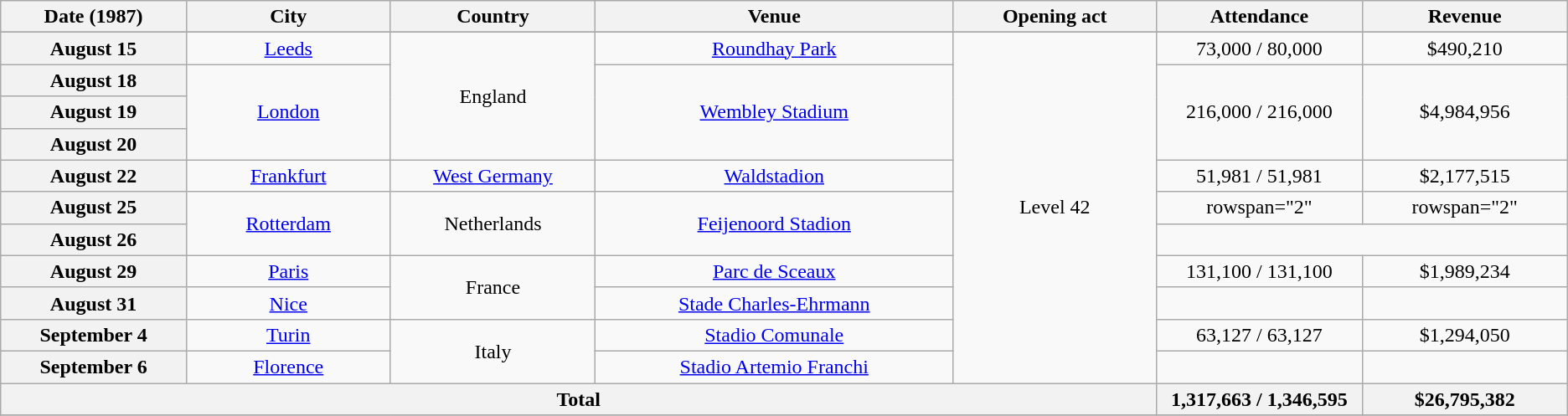<table class="wikitable plainrowheaders" style="text-align:center;">
<tr>
<th scope="col" style="width:9em;">Date (1987)</th>
<th scope="col" style="width:10em;">City</th>
<th scope="col" style="width:10em;">Country</th>
<th scope="col" style="width:18em;">Venue</th>
<th scope="col" style="width:10em;">Opening act</th>
<th scope="col" style="width:10em;">Attendance</th>
<th scope="col" style="width:10em;">Revenue</th>
</tr>
<tr>
</tr>
<tr>
<th scope="row" style="text-align:center;">August 15</th>
<td><a href='#'>Leeds</a></td>
<td rowspan="4">England</td>
<td><a href='#'>Roundhay Park</a></td>
<td rowspan="11">Level 42</td>
<td>73,000 / 80,000</td>
<td>$490,210</td>
</tr>
<tr>
<th scope="row" style="text-align:center;">August 18</th>
<td rowspan="3"><a href='#'>London</a></td>
<td rowspan="3"><a href='#'>Wembley Stadium</a></td>
<td rowspan="3">216,000 / 216,000</td>
<td rowspan="3">$4,984,956</td>
</tr>
<tr>
<th scope="row" style="text-align:center;">August 19</th>
</tr>
<tr>
<th scope="row" style="text-align:center;">August 20</th>
</tr>
<tr>
<th scope="row" style="text-align:center;">August 22</th>
<td><a href='#'>Frankfurt</a></td>
<td><a href='#'>West Germany</a></td>
<td><a href='#'>Waldstadion</a></td>
<td>51,981 / 51,981</td>
<td>$2,177,515</td>
</tr>
<tr>
<th scope="row" style="text-align:center;">August 25</th>
<td rowspan="2"><a href='#'>Rotterdam</a></td>
<td rowspan="2">Netherlands</td>
<td rowspan="2"><a href='#'>Feijenoord Stadion</a></td>
<td>rowspan="2" </td>
<td>rowspan="2" </td>
</tr>
<tr>
<th scope="row" style="text-align:center;">August 26</th>
</tr>
<tr>
<th scope="row" style="text-align:center;">August 29</th>
<td><a href='#'>Paris</a></td>
<td rowspan="2">France</td>
<td><a href='#'>Parc de Sceaux</a></td>
<td>131,100 / 131,100</td>
<td>$1,989,234</td>
</tr>
<tr>
<th scope="row" style="text-align:center;">August 31</th>
<td><a href='#'>Nice</a></td>
<td><a href='#'>Stade Charles-Ehrmann</a></td>
<td></td>
<td></td>
</tr>
<tr>
<th scope="row" style="text-align:center;">September 4</th>
<td><a href='#'>Turin</a></td>
<td rowspan="2">Italy</td>
<td><a href='#'>Stadio Comunale</a></td>
<td>63,127 / 63,127</td>
<td>$1,294,050</td>
</tr>
<tr>
<th scope="row" style="text-align:center;">September 6</th>
<td><a href='#'>Florence</a></td>
<td><a href='#'>Stadio Artemio Franchi</a></td>
<td></td>
<td></td>
</tr>
<tr>
<th colspan="5">Total</th>
<th scope="row" style="text-align:center;"><strong>1,317,663 / 1,346,595</strong></th>
<th scope="row" style="text-align:center;"><strong>$26,795,382</strong></th>
</tr>
<tr>
</tr>
</table>
